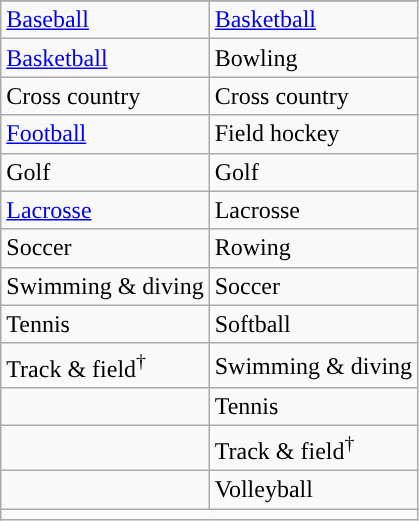<table class="wikitable" style=" ">
<tr>
</tr>
<tr>
<td><a href='#'>Baseball</a></td>
<td><a href='#'>Basketball</a></td>
</tr>
<tr>
<td><a href='#'>Basketball</a></td>
<td>Bowling</td>
</tr>
<tr>
<td>Cross country</td>
<td>Cross country</td>
</tr>
<tr>
<td><a href='#'>Football</a></td>
<td>Field hockey</td>
</tr>
<tr>
<td>Golf</td>
<td>Golf</td>
</tr>
<tr>
<td><a href='#'>Lacrosse</a></td>
<td>Lacrosse</td>
</tr>
<tr>
<td>Soccer</td>
<td>Rowing</td>
</tr>
<tr>
<td>Swimming & diving</td>
<td>Soccer</td>
</tr>
<tr>
<td>Tennis</td>
<td>Softball</td>
</tr>
<tr>
<td>Track & field<sup>†</sup></td>
<td>Swimming & diving</td>
</tr>
<tr>
<td></td>
<td>Tennis</td>
</tr>
<tr>
<td></td>
<td>Track & field<sup>†</sup></td>
</tr>
<tr>
<td></td>
<td>Volleyball</td>
</tr>
<tr>
<td colspan="2"></td>
</tr>
</table>
